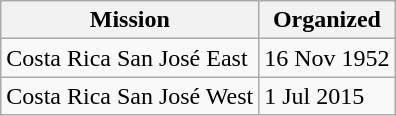<table class="wikitable">
<tr>
<th>Mission</th>
<th data-sort-type=date>Organized</th>
</tr>
<tr>
<td>Costa Rica San José East</td>
<td>16 Nov 1952</td>
</tr>
<tr>
<td>Costa Rica San José West</td>
<td>1 Jul 2015</td>
</tr>
</table>
